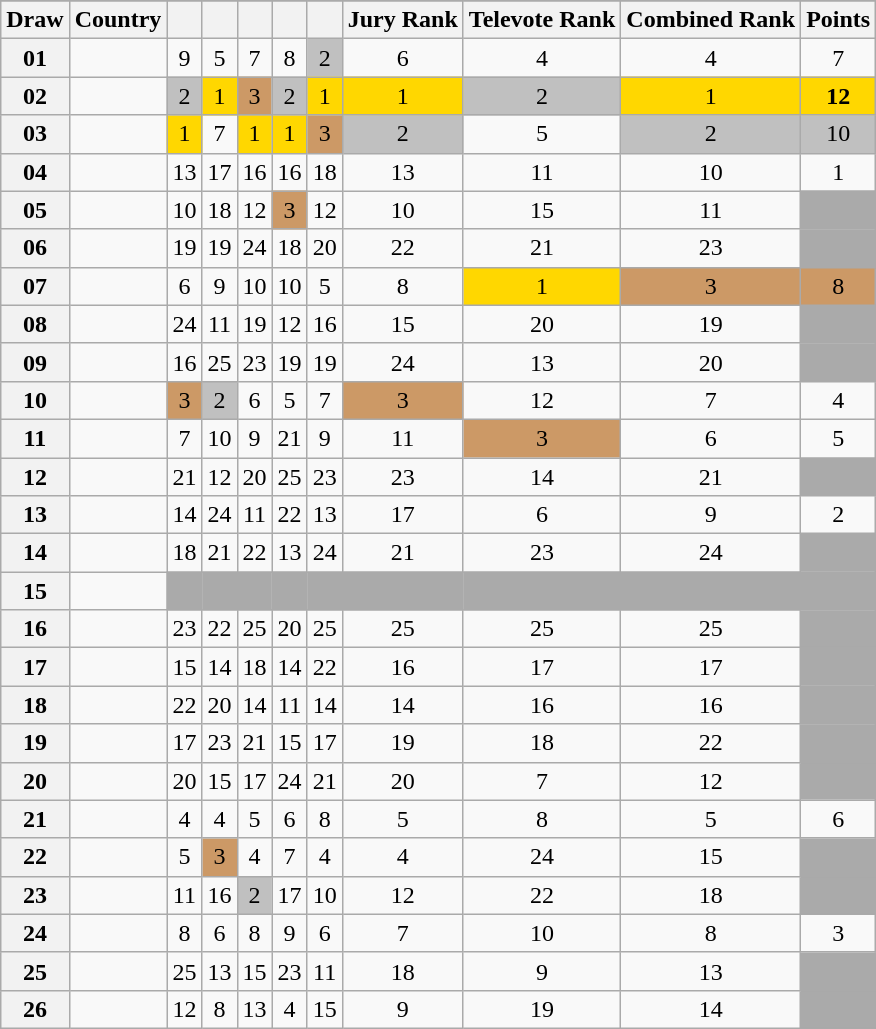<table class="sortable wikitable collapsible plainrowheaders" style="text-align:center;">
<tr>
</tr>
<tr>
<th scope="col">Draw</th>
<th scope="col">Country</th>
<th scope="col"><small></small></th>
<th scope="col"><small></small></th>
<th scope="col"><small></small></th>
<th scope="col"><small></small></th>
<th scope="col"><small></small></th>
<th scope="col">Jury Rank</th>
<th scope="col">Televote Rank</th>
<th scope="col">Combined Rank</th>
<th scope="col">Points</th>
</tr>
<tr>
<th scope="row" style="text-align:center;">01</th>
<td style="text-align:left;"></td>
<td>9</td>
<td>5</td>
<td>7</td>
<td>8</td>
<td style="background:silver;">2</td>
<td>6</td>
<td>4</td>
<td>4</td>
<td>7</td>
</tr>
<tr>
<th scope="row" style="text-align:center;">02</th>
<td style="text-align:left;"></td>
<td style="background:silver;">2</td>
<td style="background:gold;">1</td>
<td style="background:#CC9966;">3</td>
<td style="background:silver;">2</td>
<td style="background:gold;">1</td>
<td style="background:gold;">1</td>
<td style="background:silver;">2</td>
<td style="background:gold;">1</td>
<td style="background:gold;"><strong>12</strong></td>
</tr>
<tr>
<th scope="row" style="text-align:center;">03</th>
<td style="text-align:left;"></td>
<td style="background:gold;">1</td>
<td>7</td>
<td style="background:gold;">1</td>
<td style="background:gold;">1</td>
<td style="background:#CC9966;">3</td>
<td style="background:silver;">2</td>
<td>5</td>
<td style="background:silver;">2</td>
<td style="background:silver;">10</td>
</tr>
<tr>
<th scope="row" style="text-align:center;">04</th>
<td style="text-align:left;"></td>
<td>13</td>
<td>17</td>
<td>16</td>
<td>16</td>
<td>18</td>
<td>13</td>
<td>11</td>
<td>10</td>
<td>1</td>
</tr>
<tr>
<th scope="row" style="text-align:center;">05</th>
<td style="text-align:left;"></td>
<td>10</td>
<td>18</td>
<td>12</td>
<td style="background:#CC9966;">3</td>
<td>12</td>
<td>10</td>
<td>15</td>
<td>11</td>
<td style="background:#AAAAAA;"></td>
</tr>
<tr>
<th scope="row" style="text-align:center;">06</th>
<td style="text-align:left;"></td>
<td>19</td>
<td>19</td>
<td>24</td>
<td>18</td>
<td>20</td>
<td>22</td>
<td>21</td>
<td>23</td>
<td style="background:#AAAAAA;"></td>
</tr>
<tr>
<th scope="row" style="text-align:center;">07</th>
<td style="text-align:left;"></td>
<td>6</td>
<td>9</td>
<td>10</td>
<td>10</td>
<td>5</td>
<td>8</td>
<td style="background:gold;">1</td>
<td style="background:#CC9966;">3</td>
<td style="background:#CC9966;">8</td>
</tr>
<tr>
<th scope="row" style="text-align:center;">08</th>
<td style="text-align:left;"></td>
<td>24</td>
<td>11</td>
<td>19</td>
<td>12</td>
<td>16</td>
<td>15</td>
<td>20</td>
<td>19</td>
<td style="background:#AAAAAA;"></td>
</tr>
<tr>
<th scope="row" style="text-align:center;">09</th>
<td style="text-align:left;"></td>
<td>16</td>
<td>25</td>
<td>23</td>
<td>19</td>
<td>19</td>
<td>24</td>
<td>13</td>
<td>20</td>
<td style="background:#AAAAAA;"></td>
</tr>
<tr>
<th scope="row" style="text-align:center;">10</th>
<td style="text-align:left;"></td>
<td style="background:#CC9966;">3</td>
<td style="background:silver;">2</td>
<td>6</td>
<td>5</td>
<td>7</td>
<td style="background:#CC9966;">3</td>
<td>12</td>
<td>7</td>
<td>4</td>
</tr>
<tr>
<th scope="row" style="text-align:center;">11</th>
<td style="text-align:left;"></td>
<td>7</td>
<td>10</td>
<td>9</td>
<td>21</td>
<td>9</td>
<td>11</td>
<td style="background:#CC9966;">3</td>
<td>6</td>
<td>5</td>
</tr>
<tr>
<th scope="row" style="text-align:center;">12</th>
<td style="text-align:left;"></td>
<td>21</td>
<td>12</td>
<td>20</td>
<td>25</td>
<td>23</td>
<td>23</td>
<td>14</td>
<td>21</td>
<td style="background:#AAAAAA;"></td>
</tr>
<tr>
<th scope="row" style="text-align:center;">13</th>
<td style="text-align:left;"></td>
<td>14</td>
<td>24</td>
<td>11</td>
<td>22</td>
<td>13</td>
<td>17</td>
<td>6</td>
<td>9</td>
<td>2</td>
</tr>
<tr>
<th scope="row" style="text-align:center;">14</th>
<td style="text-align:left;"></td>
<td>18</td>
<td>21</td>
<td>22</td>
<td>13</td>
<td>24</td>
<td>21</td>
<td>23</td>
<td>24</td>
<td style="background:#AAAAAA;"></td>
</tr>
<tr class="sortbottom">
<th scope="row" style="text-align:center;">15</th>
<td style="text-align:left;"></td>
<td style="background:#AAAAAA;"></td>
<td style="background:#AAAAAA;"></td>
<td style="background:#AAAAAA;"></td>
<td style="background:#AAAAAA;"></td>
<td style="background:#AAAAAA;"></td>
<td style="background:#AAAAAA;"></td>
<td style="background:#AAAAAA;"></td>
<td style="background:#AAAAAA;"></td>
<td style="background:#AAAAAA;"></td>
</tr>
<tr>
<th scope="row" style="text-align:center;">16</th>
<td style="text-align:left;"></td>
<td>23</td>
<td>22</td>
<td>25</td>
<td>20</td>
<td>25</td>
<td>25</td>
<td>25</td>
<td>25</td>
<td style="background:#AAAAAA;"></td>
</tr>
<tr>
<th scope="row" style="text-align:center;">17</th>
<td style="text-align:left;"></td>
<td>15</td>
<td>14</td>
<td>18</td>
<td>14</td>
<td>22</td>
<td>16</td>
<td>17</td>
<td>17</td>
<td style="background:#AAAAAA;"></td>
</tr>
<tr>
<th scope="row" style="text-align:center;">18</th>
<td style="text-align:left;"></td>
<td>22</td>
<td>20</td>
<td>14</td>
<td>11</td>
<td>14</td>
<td>14</td>
<td>16</td>
<td>16</td>
<td style="background:#AAAAAA;"></td>
</tr>
<tr>
<th scope="row" style="text-align:center;">19</th>
<td style="text-align:left;"></td>
<td>17</td>
<td>23</td>
<td>21</td>
<td>15</td>
<td>17</td>
<td>19</td>
<td>18</td>
<td>22</td>
<td style="background:#AAAAAA;"></td>
</tr>
<tr>
<th scope="row" style="text-align:center;">20</th>
<td style="text-align:left;"></td>
<td>20</td>
<td>15</td>
<td>17</td>
<td>24</td>
<td>21</td>
<td>20</td>
<td>7</td>
<td>12</td>
<td style="background:#AAAAAA;"></td>
</tr>
<tr>
<th scope="row" style="text-align:center;">21</th>
<td style="text-align:left;"></td>
<td>4</td>
<td>4</td>
<td>5</td>
<td>6</td>
<td>8</td>
<td>5</td>
<td>8</td>
<td>5</td>
<td>6</td>
</tr>
<tr>
<th scope="row" style="text-align:center;">22</th>
<td style="text-align:left;"></td>
<td>5</td>
<td style="background:#CC9966;">3</td>
<td>4</td>
<td>7</td>
<td>4</td>
<td>4</td>
<td>24</td>
<td>15</td>
<td style="background:#AAAAAA;"></td>
</tr>
<tr>
<th scope="row" style="text-align:center;">23</th>
<td style="text-align:left;"></td>
<td>11</td>
<td>16</td>
<td style="background:silver;">2</td>
<td>17</td>
<td>10</td>
<td>12</td>
<td>22</td>
<td>18</td>
<td style="background:#AAAAAA;"></td>
</tr>
<tr>
<th scope="row" style="text-align:center;">24</th>
<td style="text-align:left;"></td>
<td>8</td>
<td>6</td>
<td>8</td>
<td>9</td>
<td>6</td>
<td>7</td>
<td>10</td>
<td>8</td>
<td>3</td>
</tr>
<tr>
<th scope="row" style="text-align:center;">25</th>
<td style="text-align:left;"></td>
<td>25</td>
<td>13</td>
<td>15</td>
<td>23</td>
<td>11</td>
<td>18</td>
<td>9</td>
<td>13</td>
<td style="background:#AAAAAA;"></td>
</tr>
<tr>
<th scope="row" style="text-align:center;">26</th>
<td style="text-align:left;"></td>
<td>12</td>
<td>8</td>
<td>13</td>
<td>4</td>
<td>15</td>
<td>9</td>
<td>19</td>
<td>14</td>
<td style="background:#AAAAAA;"></td>
</tr>
</table>
